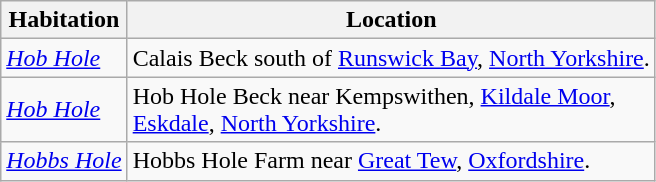<table class=wikitable>
<tr>
<th>Habitation</th>
<th>Location</th>
</tr>
<tr>
<td><a href='#'><em>Hob Hole</em></a></td>
<td>Calais Beck south of <a href='#'>Runswick Bay</a>, <a href='#'>North Yorkshire</a>.</td>
</tr>
<tr>
<td><a href='#'><em>Hob Hole</em></a></td>
<td>Hob Hole Beck near Kempswithen, <a href='#'> Kildale Moor</a>,<br><a href='#'>Eskdale</a>, <a href='#'>North Yorkshire</a>.</td>
</tr>
<tr>
<td><a href='#'><em>Hobbs Hole</em></a></td>
<td>Hobbs Hole Farm near <a href='#'>Great Tew</a>, <a href='#'>Oxfordshire</a>.</td>
</tr>
</table>
